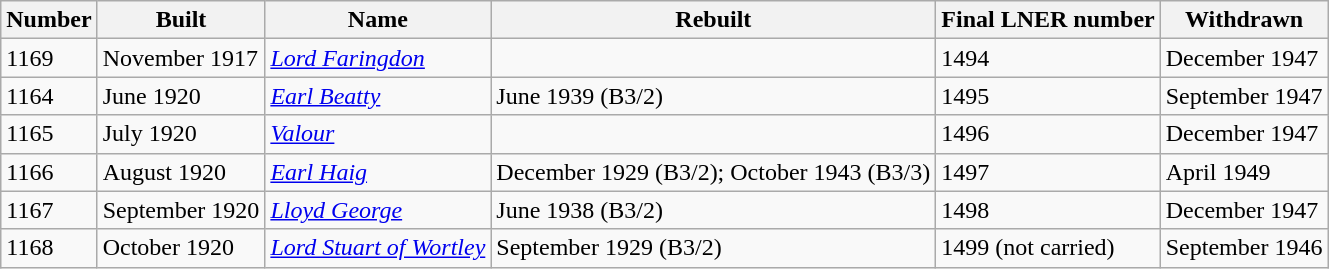<table class=wikitable>
<tr>
<th>Number</th>
<th>Built</th>
<th>Name</th>
<th>Rebuilt</th>
<th>Final LNER number</th>
<th>Withdrawn</th>
</tr>
<tr>
<td>1169</td>
<td>November 1917</td>
<td><em><a href='#'>Lord Faringdon</a></em></td>
<td></td>
<td>1494</td>
<td>December 1947</td>
</tr>
<tr>
<td>1164</td>
<td>June 1920</td>
<td><em><a href='#'>Earl Beatty</a></em></td>
<td>June 1939 (B3/2)</td>
<td>1495</td>
<td>September 1947</td>
</tr>
<tr>
<td>1165</td>
<td>July 1920</td>
<td><em><a href='#'>Valour</a></em></td>
<td></td>
<td>1496</td>
<td>December 1947</td>
</tr>
<tr>
<td>1166</td>
<td>August 1920</td>
<td><em><a href='#'>Earl Haig</a></em></td>
<td>December 1929 (B3/2); October 1943 (B3/3)</td>
<td>1497</td>
<td>April 1949</td>
</tr>
<tr>
<td>1167</td>
<td>September 1920</td>
<td><em><a href='#'>Lloyd George</a></em></td>
<td>June 1938 (B3/2)</td>
<td>1498</td>
<td>December 1947</td>
</tr>
<tr>
<td>1168</td>
<td>October 1920</td>
<td><em><a href='#'>Lord Stuart of Wortley</a></em></td>
<td>September 1929 (B3/2)</td>
<td>1499 (not carried)</td>
<td>September 1946</td>
</tr>
</table>
